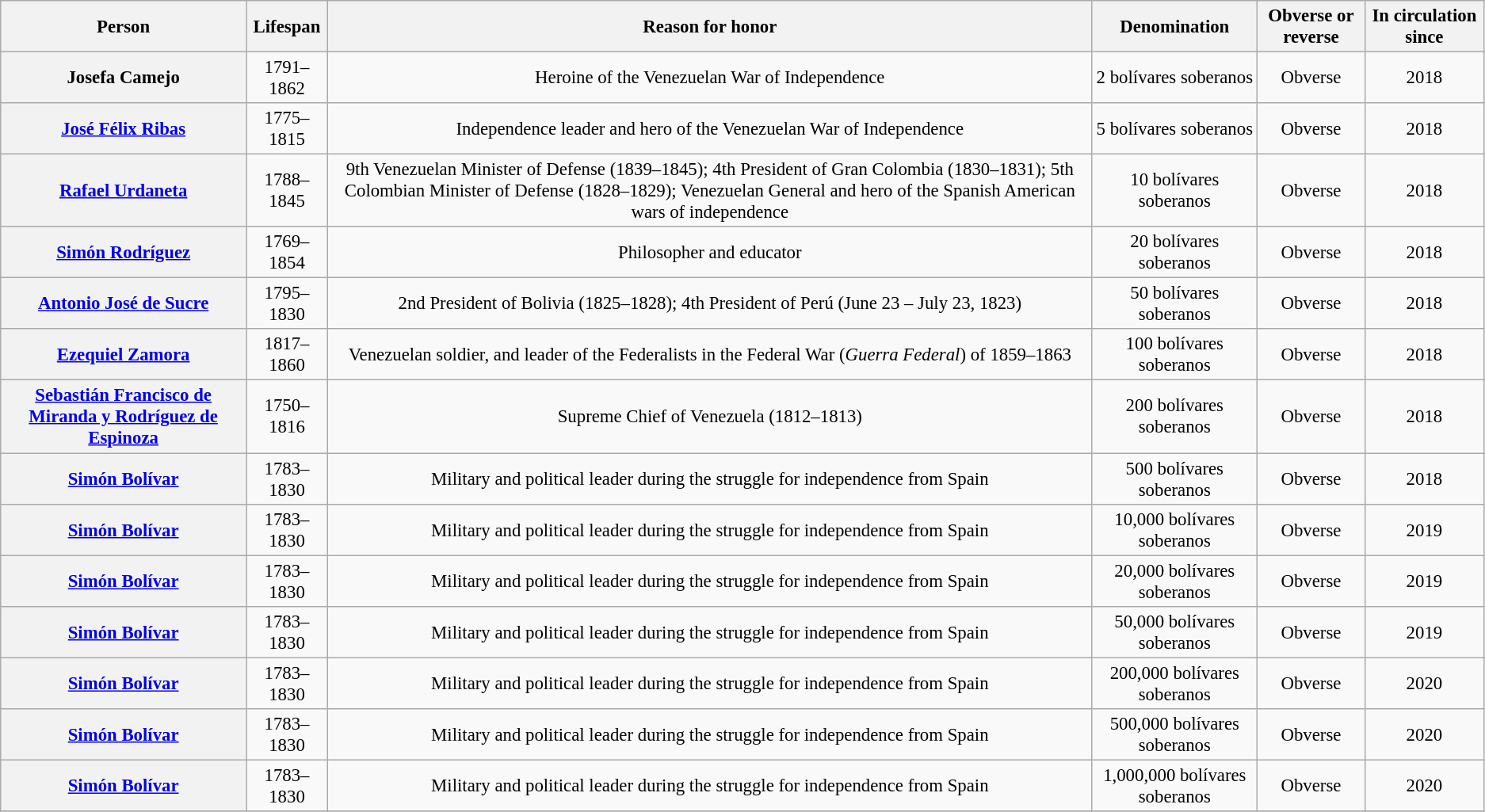<table class="wikitable" style="font-size: 95%; text-align:center;">
<tr>
<th>Person</th>
<th>Lifespan</th>
<th>Reason for honor</th>
<th>Denomination</th>
<th>Obverse or reverse</th>
<th>In circulation since</th>
</tr>
<tr>
<th>Josefa Camejo</th>
<td>1791–1862</td>
<td>Heroine of the Venezuelan War of Independence</td>
<td>2 bolívares soberanos</td>
<td>Obverse</td>
<td>2018</td>
</tr>
<tr>
<th><a href='#'>José Félix Ribas</a></th>
<td>1775–1815</td>
<td>Independence leader and hero of the Venezuelan War of Independence</td>
<td>5 bolívares soberanos</td>
<td>Obverse</td>
<td>2018</td>
</tr>
<tr>
<th><a href='#'>Rafael Urdaneta</a></th>
<td>1788–1845</td>
<td>9th Venezuelan Minister of Defense (1839–1845); 4th President of Gran Colombia (1830–1831); 5th Colombian Minister of Defense (1828–1829); Venezuelan General and hero of the Spanish American wars of independence</td>
<td>10 bolívares soberanos</td>
<td>Obverse</td>
<td>2018</td>
</tr>
<tr>
<th><a href='#'>Simón Rodríguez</a></th>
<td>1769–1854</td>
<td>Philosopher and educator</td>
<td>20 bolívares soberanos</td>
<td>Obverse</td>
<td>2018</td>
</tr>
<tr>
<th><a href='#'>Antonio José de Sucre</a></th>
<td>1795–1830</td>
<td>2nd President of Bolivia (1825–1828); 4th President of Perú (June 23 – July 23, 1823)</td>
<td>50 bolívares soberanos</td>
<td>Obverse</td>
<td>2018</td>
</tr>
<tr>
<th><a href='#'>Ezequiel Zamora</a></th>
<td>1817–1860</td>
<td>Venezuelan soldier, and leader of the Federalists in the Federal War (<em>Guerra Federal</em>) of 1859–1863</td>
<td>100 bolívares soberanos</td>
<td>Obverse</td>
<td>2018</td>
</tr>
<tr>
<th><a href='#'>Sebastián Francisco de Miranda y Rodríguez de Espinoza</a></th>
<td>1750–1816</td>
<td>Supreme Chief of Venezuela (1812–1813)</td>
<td>200 bolívares soberanos</td>
<td>Obverse</td>
<td>2018</td>
</tr>
<tr>
<th><a href='#'>Simón Bolívar</a></th>
<td>1783–1830</td>
<td>Military and political leader during the struggle for independence from Spain</td>
<td>500 bolívares soberanos</td>
<td>Obverse</td>
<td>2018</td>
</tr>
<tr>
<th><a href='#'>Simón Bolívar</a></th>
<td>1783–1830</td>
<td>Military and political leader during the struggle for independence from Spain</td>
<td>10,000 bolívares soberanos</td>
<td>Obverse</td>
<td>2019</td>
</tr>
<tr>
<th><a href='#'>Simón Bolívar</a></th>
<td>1783–1830</td>
<td>Military and political leader during the struggle for independence from Spain</td>
<td>20,000 bolívares soberanos</td>
<td>Obverse</td>
<td>2019</td>
</tr>
<tr>
<th><a href='#'>Simón Bolívar</a></th>
<td>1783–1830</td>
<td>Military and political leader during the struggle for independence from Spain</td>
<td>50,000 bolívares soberanos</td>
<td>Obverse</td>
<td>2019</td>
</tr>
<tr>
<th><a href='#'>Simón Bolívar</a></th>
<td>1783–1830</td>
<td>Military and political leader during the struggle for independence from Spain</td>
<td>200,000 bolívares soberanos</td>
<td>Obverse</td>
<td>2020</td>
</tr>
<tr>
<th><a href='#'>Simón Bolívar</a></th>
<td>1783–1830</td>
<td>Military and political leader during the struggle for independence from Spain</td>
<td>500,000 bolívares soberanos</td>
<td>Obverse</td>
<td>2020</td>
</tr>
<tr>
<th><a href='#'>Simón Bolívar</a></th>
<td>1783–1830</td>
<td>Military and political leader during the struggle for independence from Spain</td>
<td>1,000,000 bolívares soberanos</td>
<td>Obverse</td>
<td>2020</td>
</tr>
<tr>
</tr>
</table>
